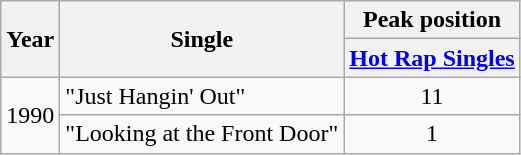<table class="wikitable">
<tr>
<th rowspan="2">Year</th>
<th rowspan="2">Single</th>
<th colspan="1">Peak position</th>
</tr>
<tr>
<th><a href='#'>Hot Rap Singles</a></th>
</tr>
<tr>
<td align="center" rowspan="2">1990</td>
<td align="left">"Just Hangin' Out"</td>
<td align="center">11</td>
</tr>
<tr>
<td align="left">"Looking at the Front Door"</td>
<td align="center">1</td>
</tr>
</table>
